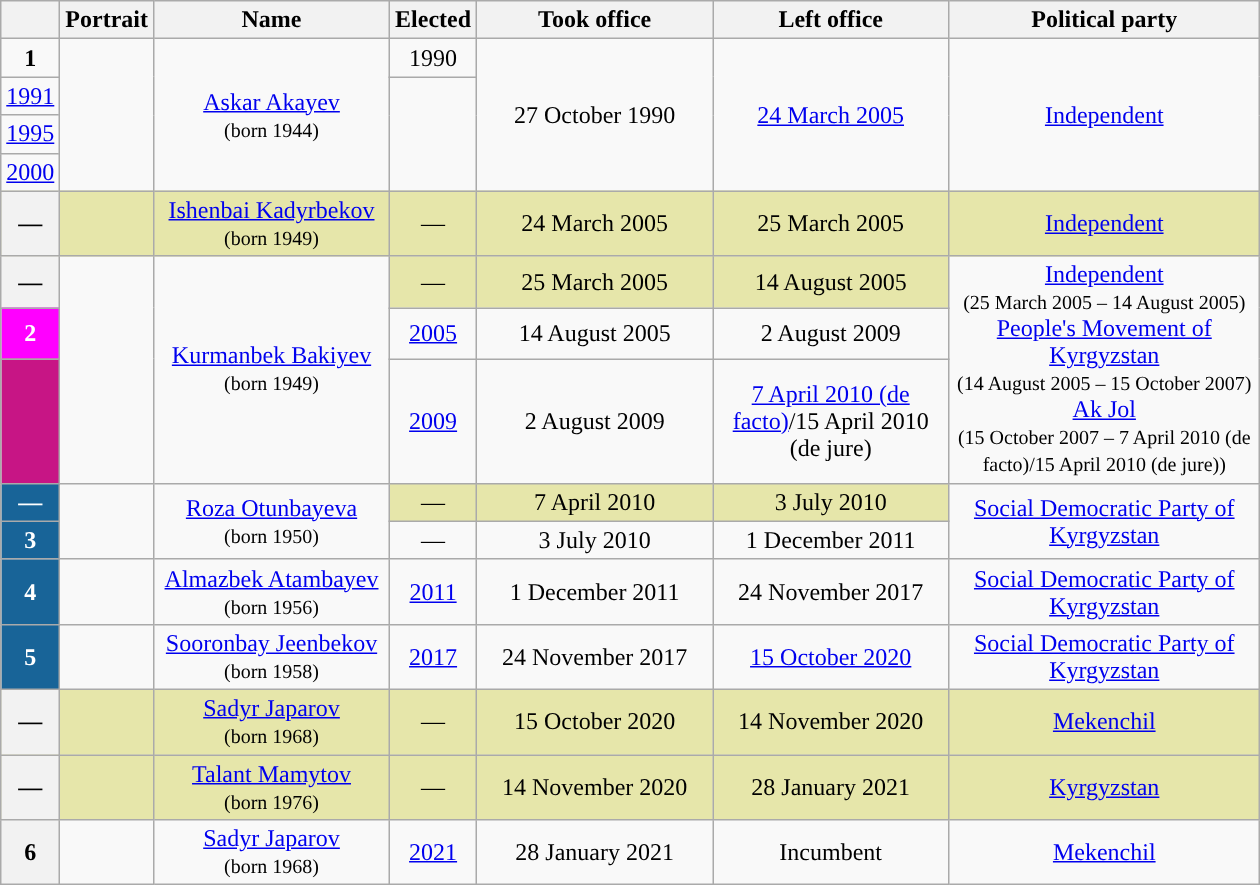<table class="wikitable" style="text-align:center">
<tr>
<th align="left" width="10"></th>
<th><strong>Portrait</strong></th>
<th width="150">Name<br></th>
<th align="left" width="10">Elected</th>
<th align="center" width="150">Took office</th>
<th align="center" width="150">Left office</th>
<th align="left" width="200">Political party</th>
</tr>
<tr bgcolor=>
<td align="center" style="background:"><strong>1</strong></td>
<td rowspan="4"></td>
<td rowspan="4"><a href='#'>Askar Akayev</a><br><small>(born 1944)</small></td>
<td align="center">1990</td>
<td rowspan="4" align="center">27 October 1990</td>
<td rowspan="4" align="center"><a href='#'>24 March 2005</a></td>
<td rowspan="4" align="center"><a href='#'>Independent</a><br></td>
</tr>
<tr>
<td><a href='#'>1991</a></td>
</tr>
<tr bgcolor=>
<td align="center"><a href='#'>1995</a></td>
</tr>
<tr bgcolor=>
<td align="center"><a href='#'>2000</a></td>
</tr>
<tr style="background:#e6e6aa">
<th align="center" style="background:">—</th>
<td></td>
<td rowspan="1"><a href='#'>Ishenbai Kadyrbekov</a><br><small>(born 1949)</small></td>
<td>—</td>
<td align="center">24 March 2005</td>
<td align="center">25 March 2005</td>
<td align="center"><a href='#'>Independent</a></td>
</tr>
<tr>
<th style="background:">—</th>
<td rowspan="3"></td>
<td rowspan="3"><a href='#'>Kurmanbek Bakiyev</a><br><small>(born 1949)</small></td>
<td style="background:#e6e6aa">—</td>
<td align="center" style="background:#e6e6aa">25 March 2005</td>
<td align="center" style="background:#e6e6aa">14 August 2005</td>
<td rowspan="3" align="center"><a href='#'>Independent</a><br><small>(25 March 2005 – 14 August 2005)</small><br><a href='#'>People's Movement of Kyrgyzstan</a><br><small>(14 August 2005 – 15 October 2007)</small><br><a href='#'>Ak Jol</a><br><small>(15 October 2007 – 7 April 2010 (de facto)/15 April 2010 (de jure))</small></td>
</tr>
<tr style="background:">
<th style="background:#FF00FF; color:white;">2</th>
<td align="center"><a href='#'>2005</a></td>
<td align="center">14 August 2005</td>
<td align="center">2 August 2009</td>
</tr>
<tr style="background:">
<th style="background:#C71585; color:white;"></th>
<td><a href='#'>2009</a></td>
<td align="center">2 August 2009</td>
<td><a href='#'>7 April 2010 (de facto)</a>/15 April 2010 (de jure)</td>
</tr>
<tr style="background:">
<th style="background:#186498; color:white;">—</th>
<td rowspan="2"></td>
<td rowspan="2" align="center"><a href='#'>Roza Otunbayeva</a><br><small>(born 1950)</small></td>
<td style="background:#e6e6aa">—</td>
<td align="center" style="background:#e6e6aa">7 April 2010</td>
<td align="center" style="background:#e6e6aa">3 July 2010</td>
<td rowspan="2" align="center"><a href='#'>Social Democratic Party of Kyrgyzstan</a></td>
</tr>
<tr style="background:">
<th style="background:#186498; color:white;">3</th>
<td>—</td>
<td align="center">3 July 2010</td>
<td align="center">1 December 2011</td>
</tr>
<tr style="background:">
<th style="background:#186498; color:white;">4</th>
<td></td>
<td rowspan="1"><a href='#'>Almazbek Atambayev</a><br><small>(born 1956)</small></td>
<td align="center"><a href='#'>2011</a></td>
<td align="center">1 December 2011</td>
<td align="center">24 November 2017</td>
<td align="center"><a href='#'>Social Democratic Party of Kyrgyzstan</a></td>
</tr>
<tr style="background:">
<th style="background:#186498; color:white;">5</th>
<td></td>
<td rowspan="1"><a href='#'>Sooronbay Jeenbekov</a><br><small>(born 1958)</small></td>
<td align="center"><a href='#'>2017</a></td>
<td align="center">24 November 2017</td>
<td align="center"><a href='#'>15 October 2020</a></td>
<td align="center"><a href='#'>Social Democratic Party of Kyrgyzstan</a></td>
</tr>
<tr style="background:#e6e6aa">
<th style="background:">—</th>
<td></td>
<td rowspan="1"><a href='#'>Sadyr Japarov</a><br><small>(born 1968)</small></td>
<td>—</td>
<td align="center">15 October 2020</td>
<td align="center">14 November 2020</td>
<td align="center"><a href='#'>Mekenchil</a></td>
</tr>
<tr style="background:#e6e6aa">
<th style="background:">—</th>
<td></td>
<td><a href='#'>Talant Mamytov</a><br><small>(born 1976)</small></td>
<td>—</td>
<td align="center">14 November 2020</td>
<td align="center">28 January 2021</td>
<td align="center"><a href='#'>Kyrgyzstan</a></td>
</tr>
<tr>
<th style="background:">6</th>
<td></td>
<td rowspan="1"><a href='#'>Sadyr Japarov</a><br><small>(born 1968)</small></td>
<td rowspan="3" align="center"><a href='#'>2021</a></td>
<td align="center">28 January 2021</td>
<td align="center">Incumbent</td>
<td align="center"><a href='#'>Mekenchil</a></td>
</tr>
</table>
